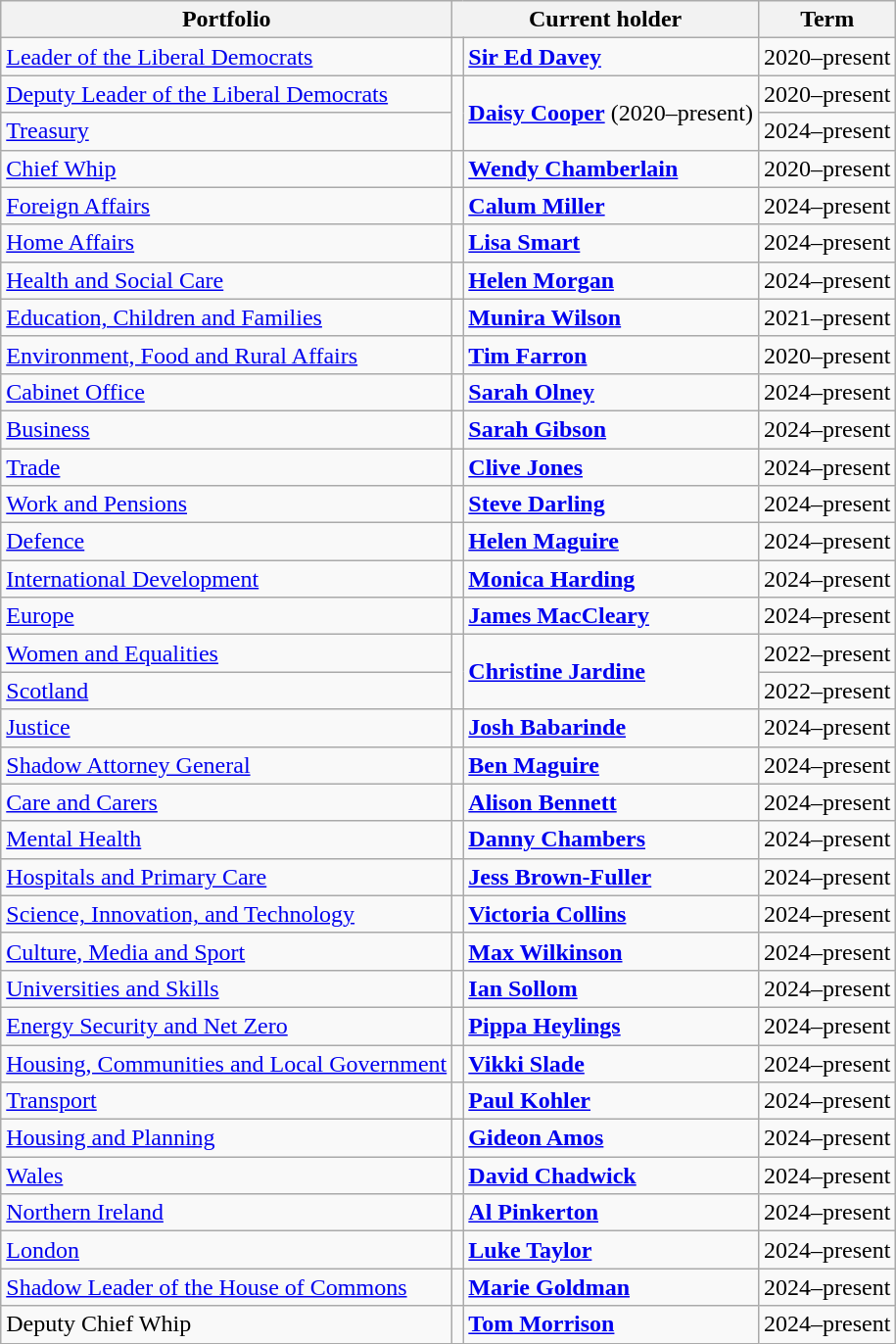<table class="wikitable">
<tr>
<th>Portfolio</th>
<th colspan=2>Current holder</th>
<th>Term</th>
</tr>
<tr>
<td><a href='#'>Leader of the Liberal Democrats</a></td>
<td></td>
<td> <strong><a href='#'>Sir Ed Davey</a></strong> </td>
<td>2020–present</td>
</tr>
<tr>
<td><a href='#'>Deputy Leader of the Liberal Democrats</a></td>
<td rowspan=2></td>
<td rowspan=2><strong><a href='#'>Daisy Cooper</a></strong>  (2020–present)</td>
<td>2020–present</td>
</tr>
<tr>
<td><a href='#'>Treasury</a></td>
<td>2024–present</td>
</tr>
<tr>
<td><a href='#'>Chief Whip</a></td>
<td></td>
<td><strong><a href='#'>Wendy Chamberlain</a></strong> </td>
<td>2020–present</td>
</tr>
<tr>
<td><a href='#'>Foreign Affairs</a></td>
<td></td>
<td><strong><a href='#'>Calum Miller</a></strong> </td>
<td>2024–present</td>
</tr>
<tr>
<td><a href='#'>Home Affairs</a></td>
<td></td>
<td><strong><a href='#'>Lisa Smart</a></strong> </td>
<td>2024–present</td>
</tr>
<tr>
<td><a href='#'>Health and Social Care</a></td>
<td></td>
<td><strong><a href='#'>Helen Morgan</a></strong> </td>
<td>2024–present</td>
</tr>
<tr>
<td><a href='#'>Education, Children and Families</a></td>
<td></td>
<td><strong><a href='#'>Munira Wilson</a></strong> </td>
<td>2021–present</td>
</tr>
<tr>
<td><a href='#'>Environment, Food and Rural Affairs</a></td>
<td></td>
<td><strong><a href='#'>Tim Farron</a></strong> </td>
<td>2020–present</td>
</tr>
<tr>
<td><a href='#'>Cabinet Office</a></td>
<td></td>
<td><strong><a href='#'>Sarah Olney</a></strong> </td>
<td>2024–present</td>
</tr>
<tr>
<td><a href='#'>Business</a></td>
<td></td>
<td><strong><a href='#'>Sarah Gibson</a></strong> </td>
<td>2024–present</td>
</tr>
<tr>
<td><a href='#'>Trade</a></td>
<td></td>
<td><strong><a href='#'>Clive Jones</a></strong> </td>
<td>2024–present</td>
</tr>
<tr>
<td><a href='#'>Work and Pensions</a></td>
<td></td>
<td><strong><a href='#'>Steve Darling</a></strong> </td>
<td>2024–present</td>
</tr>
<tr>
<td><a href='#'>Defence</a></td>
<td></td>
<td><strong><a href='#'>Helen Maguire</a></strong> </td>
<td>2024–present</td>
</tr>
<tr>
<td><a href='#'>International Development</a></td>
<td></td>
<td><strong><a href='#'>Monica Harding</a></strong> </td>
<td>2024–present</td>
</tr>
<tr>
<td><a href='#'>Europe</a></td>
<td></td>
<td><strong><a href='#'>James MacCleary</a></strong> </td>
<td>2024–present</td>
</tr>
<tr>
<td><a href='#'>Women and Equalities</a></td>
<td rowspan=2></td>
<td rowspan=2><strong><a href='#'>Christine Jardine</a></strong> </td>
<td>2022–present</td>
</tr>
<tr>
<td><a href='#'>Scotland</a></td>
<td>2022–present</td>
</tr>
<tr>
<td><a href='#'>Justice</a></td>
<td></td>
<td><strong><a href='#'>Josh Babarinde</a></strong> </td>
<td>2024–present</td>
</tr>
<tr>
<td><a href='#'>Shadow Attorney General</a></td>
<td></td>
<td><strong><a href='#'>Ben Maguire</a></strong> </td>
<td>2024–present</td>
</tr>
<tr>
<td><a href='#'>Care and Carers</a></td>
<td></td>
<td><strong><a href='#'>Alison Bennett</a></strong> </td>
<td>2024–present</td>
</tr>
<tr>
<td><a href='#'>Mental Health</a></td>
<td></td>
<td><strong><a href='#'>Danny Chambers</a></strong> </td>
<td>2024–present</td>
</tr>
<tr>
<td><a href='#'>Hospitals and Primary Care</a></td>
<td></td>
<td><strong><a href='#'>Jess Brown-Fuller</a></strong> </td>
<td>2024–present</td>
</tr>
<tr>
<td><a href='#'>Science, Innovation, and Technology</a></td>
<td></td>
<td><strong><a href='#'>Victoria Collins</a></strong> </td>
<td>2024–present</td>
</tr>
<tr>
<td><a href='#'>Culture, Media and Sport</a></td>
<td></td>
<td><strong><a href='#'>Max Wilkinson</a></strong> </td>
<td>2024–present</td>
</tr>
<tr>
<td><a href='#'>Universities and Skills</a></td>
<td></td>
<td><strong><a href='#'>Ian Sollom</a></strong> </td>
<td>2024–present</td>
</tr>
<tr>
<td><a href='#'>Energy Security and Net Zero</a></td>
<td></td>
<td><strong><a href='#'>Pippa Heylings</a></strong> </td>
<td>2024–present</td>
</tr>
<tr>
<td><a href='#'>Housing, Communities and Local Government</a></td>
<td></td>
<td><strong><a href='#'>Vikki Slade</a></strong> </td>
<td>2024–present</td>
</tr>
<tr>
<td><a href='#'>Transport</a></td>
<td></td>
<td><strong><a href='#'>Paul Kohler</a></strong> </td>
<td>2024–present</td>
</tr>
<tr>
<td><a href='#'>Housing and Planning</a></td>
<td></td>
<td><strong><a href='#'>Gideon Amos</a></strong> </td>
<td>2024–present</td>
</tr>
<tr>
<td><a href='#'>Wales</a></td>
<td></td>
<td><strong><a href='#'>David Chadwick</a></strong> </td>
<td>2024–present</td>
</tr>
<tr>
<td><a href='#'>Northern Ireland</a></td>
<td></td>
<td><strong><a href='#'>Al Pinkerton</a></strong> </td>
<td>2024–present</td>
</tr>
<tr>
<td><a href='#'>London</a></td>
<td></td>
<td><strong><a href='#'>Luke Taylor</a></strong> </td>
<td>2024–present</td>
</tr>
<tr>
<td><a href='#'>Shadow Leader of the House of Commons</a></td>
<td></td>
<td><strong><a href='#'>Marie Goldman</a></strong> </td>
<td>2024–present</td>
</tr>
<tr>
<td>Deputy Chief Whip</td>
<td></td>
<td><strong><a href='#'>Tom Morrison</a></strong> </td>
<td>2024–present</td>
</tr>
</table>
